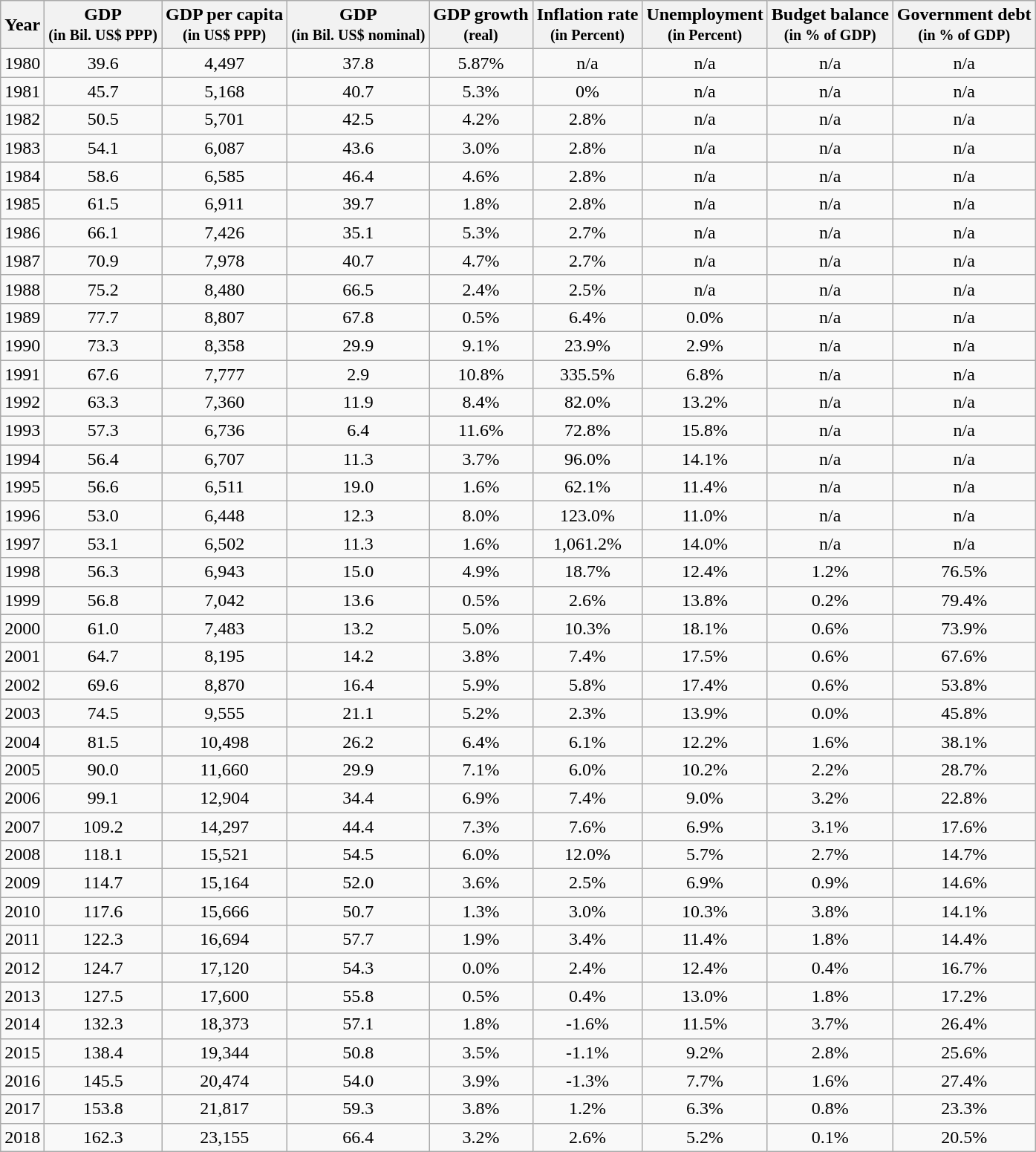<table class="wikitable" style="text-align:center;">
<tr>
<th>Year</th>
<th>GDP<br><small>(in Bil. US$ PPP)</small></th>
<th>GDP per capita<br><small>(in US$ PPP)</small></th>
<th>GDP<br><small>(in Bil. US$ nominal)</small></th>
<th>GDP growth<br><small>(real)</small></th>
<th>Inflation rate<br><small>(in Percent)</small></th>
<th>Unemployment <br><small>(in Percent)</small></th>
<th>Budget balance <br><small>(in % of GDP)</small></th>
<th>Government debt<br><small>(in % of GDP)</small></th>
</tr>
<tr>
<td>1980</td>
<td>39.6</td>
<td>4,497</td>
<td>37.8</td>
<td>5.87%</td>
<td>n/a</td>
<td>n/a</td>
<td>n/a</td>
<td>n/a</td>
</tr>
<tr>
<td>1981</td>
<td> 45.7</td>
<td> 5,168</td>
<td>40.7</td>
<td> 5.3%</td>
<td> 0%</td>
<td>n/a</td>
<td>n/a</td>
<td>n/a</td>
</tr>
<tr>
<td>1982</td>
<td> 50.5</td>
<td> 5,701</td>
<td>42.5</td>
<td> 4.2%</td>
<td> 2.8%</td>
<td>n/a</td>
<td>n/a</td>
<td>n/a</td>
</tr>
<tr>
<td>1983</td>
<td> 54.1</td>
<td> 6,087</td>
<td>43.6</td>
<td> 3.0%</td>
<td> 2.8%</td>
<td>n/a</td>
<td>n/a</td>
<td>n/a</td>
</tr>
<tr>
<td>1984</td>
<td> 58.6</td>
<td> 6,585</td>
<td>46.4</td>
<td> 4.6%</td>
<td> 2.8%</td>
<td>n/a</td>
<td>n/a</td>
<td>n/a</td>
</tr>
<tr>
<td>1985</td>
<td> 61.5</td>
<td> 6,911</td>
<td>39.7</td>
<td> 1.8%</td>
<td> 2.8%</td>
<td>n/a</td>
<td>n/a</td>
<td>n/a</td>
</tr>
<tr>
<td>1986</td>
<td> 66.1</td>
<td> 7,426</td>
<td>35.1</td>
<td> 5.3%</td>
<td> 2.7%</td>
<td>n/a</td>
<td>n/a</td>
<td>n/a</td>
</tr>
<tr>
<td>1987</td>
<td> 70.9</td>
<td> 7,978</td>
<td>40.7</td>
<td> 4.7%</td>
<td> 2.7%</td>
<td>n/a</td>
<td>n/a</td>
<td>n/a</td>
</tr>
<tr>
<td>1988</td>
<td> 75.2</td>
<td> 8,480</td>
<td>66.5</td>
<td> 2.4%</td>
<td> 2.5%</td>
<td>n/a</td>
<td>n/a</td>
<td>n/a</td>
</tr>
<tr>
<td>1989</td>
<td> 77.7</td>
<td> 8,807</td>
<td>67.8</td>
<td> 0.5%</td>
<td> 6.4%</td>
<td> 0.0%</td>
<td>n/a</td>
<td>n/a</td>
</tr>
<tr>
<td>1990</td>
<td> 73.3</td>
<td> 8,358</td>
<td>29.9</td>
<td> 9.1%</td>
<td> 23.9%</td>
<td> 2.9%</td>
<td>n/a</td>
<td>n/a</td>
</tr>
<tr>
<td>1991</td>
<td> 67.6</td>
<td> 7,777</td>
<td>2.9</td>
<td> 10.8%</td>
<td> 335.5%</td>
<td> 6.8%</td>
<td>n/a</td>
<td>n/a</td>
</tr>
<tr>
<td>1992</td>
<td> 63.3</td>
<td> 7,360</td>
<td>11.9</td>
<td> 8.4%</td>
<td> 82.0%</td>
<td> 13.2%</td>
<td>n/a</td>
<td>n/a</td>
</tr>
<tr>
<td>1993</td>
<td> 57.3</td>
<td> 6,736</td>
<td>6.4</td>
<td> 11.6%</td>
<td> 72.8%</td>
<td> 15.8%</td>
<td>n/a</td>
<td>n/a</td>
</tr>
<tr>
<td>1994</td>
<td> 56.4</td>
<td> 6,707</td>
<td>11.3</td>
<td> 3.7%</td>
<td> 96.0%</td>
<td> 14.1%</td>
<td>n/a</td>
<td>n/a</td>
</tr>
<tr>
<td>1995</td>
<td> 56.6</td>
<td> 6,511</td>
<td>19.0</td>
<td> 1.6%</td>
<td> 62.1%</td>
<td> 11.4%</td>
<td>n/a</td>
<td>n/a</td>
</tr>
<tr>
<td>1996</td>
<td> 53.0</td>
<td> 6,448</td>
<td>12.3</td>
<td> 8.0%</td>
<td> 123.0%</td>
<td> 11.0%</td>
<td>n/a</td>
<td>n/a</td>
</tr>
<tr>
<td>1997</td>
<td> 53.1</td>
<td> 6,502</td>
<td>11.3</td>
<td> 1.6%</td>
<td> 1,061.2%</td>
<td> 14.0%</td>
<td>n/a</td>
<td>n/a</td>
</tr>
<tr>
<td>1998</td>
<td> 56.3</td>
<td> 6,943</td>
<td>15.0</td>
<td> 4.9%</td>
<td> 18.7%</td>
<td> 12.4%</td>
<td> 1.2%</td>
<td>76.5%</td>
</tr>
<tr>
<td>1999</td>
<td> 56.8</td>
<td> 7,042</td>
<td>13.6</td>
<td> 0.5%</td>
<td> 2.6%</td>
<td> 13.8%</td>
<td> 0.2%</td>
<td> 79.4%</td>
</tr>
<tr>
<td>2000</td>
<td> 61.0</td>
<td> 7,483</td>
<td>13.2</td>
<td> 5.0%</td>
<td> 10.3%</td>
<td> 18.1%</td>
<td> 0.6%</td>
<td> 73.9%</td>
</tr>
<tr>
<td>2001</td>
<td> 64.7</td>
<td> 8,195</td>
<td>14.2</td>
<td> 3.8%</td>
<td> 7.4%</td>
<td> 17.5%</td>
<td> 0.6%</td>
<td> 67.6%</td>
</tr>
<tr>
<td>2002</td>
<td> 69.6</td>
<td> 8,870</td>
<td>16.4</td>
<td> 5.9%</td>
<td> 5.8%</td>
<td> 17.4%</td>
<td> 0.6%</td>
<td> 53.8%</td>
</tr>
<tr>
<td>2003</td>
<td> 74.5</td>
<td> 9,555</td>
<td>21.1</td>
<td> 5.2%</td>
<td> 2.3%</td>
<td> 13.9%</td>
<td> 0.0%</td>
<td> 45.8%</td>
</tr>
<tr>
<td>2004</td>
<td> 81.5</td>
<td> 10,498</td>
<td>26.2</td>
<td> 6.4%</td>
<td> 6.1%</td>
<td> 12.2%</td>
<td> 1.6%</td>
<td> 38.1%</td>
</tr>
<tr>
<td>2005</td>
<td> 90.0</td>
<td> 11,660</td>
<td>29.9</td>
<td> 7.1%</td>
<td> 6.0%</td>
<td> 10.2%</td>
<td> 2.2%</td>
<td> 28.7%</td>
</tr>
<tr>
<td>2006</td>
<td> 99.1</td>
<td> 12,904</td>
<td>34.4</td>
<td> 6.9%</td>
<td> 7.4%</td>
<td> 9.0%</td>
<td> 3.2%</td>
<td> 22.8%</td>
</tr>
<tr>
<td>2007</td>
<td> 109.2</td>
<td> 14,297</td>
<td>44.4</td>
<td> 7.3%</td>
<td> 7.6%</td>
<td> 6.9%</td>
<td> 3.1%</td>
<td> 17.6%</td>
</tr>
<tr>
<td>2008</td>
<td> 118.1</td>
<td> 15,521</td>
<td>54.5</td>
<td> 6.0%</td>
<td> 12.0%</td>
<td> 5.7%</td>
<td> 2.7%</td>
<td> 14.7%</td>
</tr>
<tr>
<td>2009</td>
<td> 114.7</td>
<td> 15,164</td>
<td>52.0</td>
<td> 3.6%</td>
<td> 2.5%</td>
<td> 6.9%</td>
<td> 0.9%</td>
<td> 14.6%</td>
</tr>
<tr>
<td>2010</td>
<td> 117.6</td>
<td> 15,666</td>
<td>50.7</td>
<td> 1.3%</td>
<td> 3.0%</td>
<td> 10.3%</td>
<td> 3.8%</td>
<td> 14.1%</td>
</tr>
<tr>
<td>2011</td>
<td> 122.3</td>
<td> 16,694</td>
<td>57.7</td>
<td> 1.9%</td>
<td> 3.4%</td>
<td> 11.4%</td>
<td> 1.8%</td>
<td> 14.4%</td>
</tr>
<tr>
<td>2012</td>
<td> 124.7</td>
<td> 17,120</td>
<td>54.3</td>
<td> 0.0%</td>
<td> 2.4%</td>
<td> 12.4%</td>
<td> 0.4%</td>
<td> 16.7%</td>
</tr>
<tr>
<td>2013</td>
<td> 127.5</td>
<td> 17,600</td>
<td>55.8</td>
<td> 0.5%</td>
<td> 0.4%</td>
<td> 13.0%</td>
<td> 1.8%</td>
<td> 17.2%</td>
</tr>
<tr>
<td>2014</td>
<td> 132.3</td>
<td> 18,373</td>
<td>57.1</td>
<td> 1.8%</td>
<td> -1.6%</td>
<td> 11.5%</td>
<td> 3.7%</td>
<td> 26.4%</td>
</tr>
<tr>
<td>2015</td>
<td> 138.4</td>
<td> 19,344</td>
<td>50.8</td>
<td> 3.5%</td>
<td> -1.1%</td>
<td> 9.2%</td>
<td> 2.8%</td>
<td> 25.6%</td>
</tr>
<tr>
<td>2016</td>
<td> 145.5</td>
<td> 20,474</td>
<td>54.0</td>
<td> 3.9%</td>
<td> -1.3%</td>
<td> 7.7%</td>
<td> 1.6%</td>
<td> 27.4%</td>
</tr>
<tr>
<td>2017</td>
<td> 153.8</td>
<td> 21,817</td>
<td>59.3</td>
<td> 3.8%</td>
<td> 1.2%</td>
<td> 6.3%</td>
<td> 0.8%</td>
<td> 23.3%</td>
</tr>
<tr>
<td>2018</td>
<td> 162.3</td>
<td> 23,155</td>
<td>66.4</td>
<td> 3.2%</td>
<td> 2.6%</td>
<td> 5.2%</td>
<td> 0.1%</td>
<td> 20.5%</td>
</tr>
</table>
